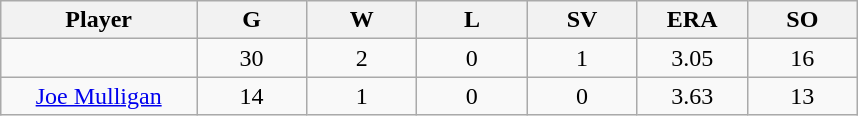<table class="wikitable sortable">
<tr>
<th bgcolor="#DDDDFF" width="16%">Player</th>
<th bgcolor="#DDDDFF" width="9%">G</th>
<th bgcolor="#DDDDFF" width="9%">W</th>
<th bgcolor="#DDDDFF" width="9%">L</th>
<th bgcolor="#DDDDFF" width="9%">SV</th>
<th bgcolor="#DDDDFF" width="9%">ERA</th>
<th bgcolor="#DDDDFF" width="9%">SO</th>
</tr>
<tr align="center">
<td></td>
<td>30</td>
<td>2</td>
<td>0</td>
<td>1</td>
<td>3.05</td>
<td>16</td>
</tr>
<tr align="center">
<td><a href='#'>Joe Mulligan</a></td>
<td>14</td>
<td>1</td>
<td>0</td>
<td>0</td>
<td>3.63</td>
<td>13</td>
</tr>
</table>
